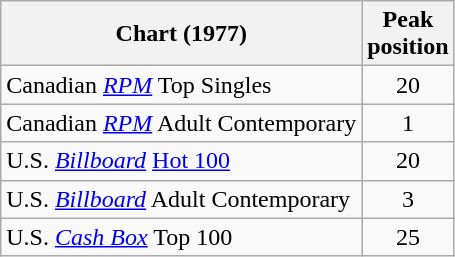<table class="wikitable sortable">
<tr>
<th>Chart (1977)</th>
<th>Peak<br>position</th>
</tr>
<tr>
<td>Canadian <em><a href='#'>RPM</a></em> Top Singles </td>
<td style="text-align:center;">20</td>
</tr>
<tr>
<td>Canadian <em><a href='#'>RPM</a></em> Adult Contemporary </td>
<td style="text-align:center;">1</td>
</tr>
<tr>
<td>U.S. <em><a href='#'>Billboard</a></em> <a href='#'>Hot 100</a></td>
<td style="text-align:center;">20</td>
</tr>
<tr>
<td>U.S. <em><a href='#'>Billboard</a></em> Adult Contemporary</td>
<td style="text-align:center;">3</td>
</tr>
<tr>
<td>U.S. <em><a href='#'>Cash Box</a></em> Top 100 </td>
<td style="text-align:center;">25</td>
</tr>
</table>
